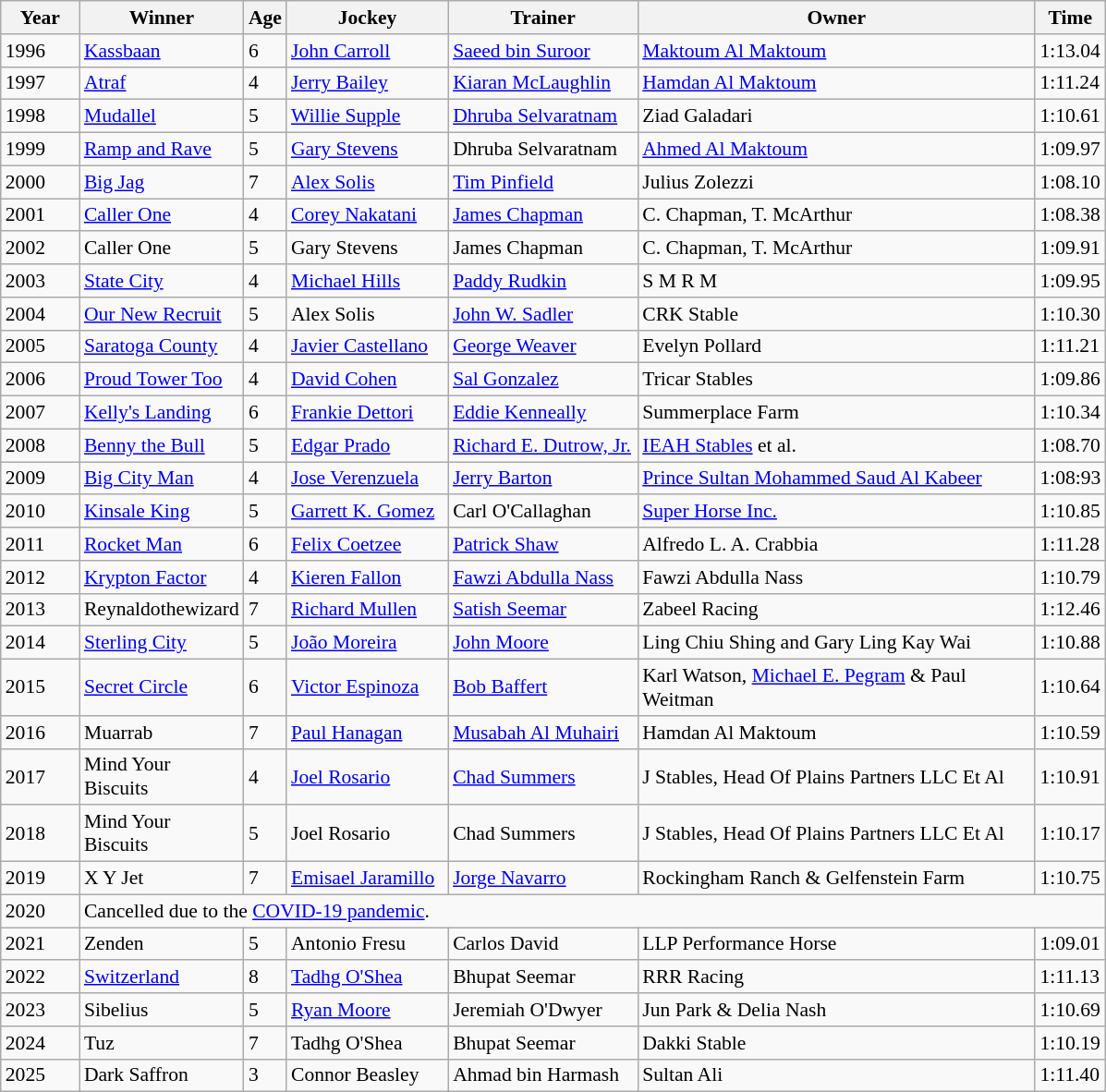<table class="wikitable sortable" style="font-size:90%">
<tr>
<th style="width:50px">Year<br></th>
<th style="width:110px">Winner<br></th>
<th>Age<br></th>
<th style="width:110px">Jockey<br></th>
<th style="width:130px">Trainer<br></th>
<th style="width:280px">Owner<br></th>
<th>Time<br></th>
</tr>
<tr>
<td>1996</td>
<td><a href='#'>Kassbaan</a></td>
<td>6</td>
<td><a href='#'>John Carroll</a></td>
<td><a href='#'>Saeed bin Suroor</a></td>
<td><a href='#'>Maktoum Al Maktoum</a></td>
<td>1:13.04</td>
</tr>
<tr>
<td>1997</td>
<td><a href='#'>Atraf</a></td>
<td>4</td>
<td><a href='#'>Jerry Bailey</a></td>
<td><a href='#'>Kiaran McLaughlin</a></td>
<td><a href='#'>Hamdan Al Maktoum</a></td>
<td>1:11.24</td>
</tr>
<tr>
<td>1998</td>
<td><a href='#'>Mudallel</a></td>
<td>5</td>
<td><a href='#'>Willie Supple</a></td>
<td><a href='#'>Dhruba Selvaratnam</a></td>
<td>Ziad Galadari</td>
<td>1:10.61</td>
</tr>
<tr>
<td>1999</td>
<td><a href='#'>Ramp and Rave</a></td>
<td>5</td>
<td><a href='#'>Gary Stevens</a></td>
<td>Dhruba Selvaratnam</td>
<td><a href='#'>Ahmed Al Maktoum</a></td>
<td>1:09.97</td>
</tr>
<tr>
<td>2000</td>
<td><a href='#'>Big Jag</a></td>
<td>7</td>
<td><a href='#'>Alex Solis</a></td>
<td><a href='#'>Tim Pinfield</a></td>
<td>Julius Zolezzi</td>
<td>1:08.10</td>
</tr>
<tr>
<td>2001</td>
<td><a href='#'>Caller One</a></td>
<td>4</td>
<td><a href='#'>Corey Nakatani</a></td>
<td><a href='#'>James Chapman</a></td>
<td>C. Chapman, T. McArthur</td>
<td>1:08.38</td>
</tr>
<tr>
<td>2002</td>
<td>Caller One</td>
<td>5</td>
<td>Gary Stevens</td>
<td>James Chapman</td>
<td>C. Chapman, T. McArthur</td>
<td>1:09.91</td>
</tr>
<tr>
<td>2003</td>
<td><a href='#'>State City</a></td>
<td>4</td>
<td><a href='#'>Michael Hills</a></td>
<td><a href='#'>Paddy Rudkin</a></td>
<td>S M R M</td>
<td>1:09.95</td>
</tr>
<tr>
<td>2004</td>
<td><a href='#'>Our New Recruit</a></td>
<td>5</td>
<td>Alex Solis</td>
<td><a href='#'>John W. Sadler</a></td>
<td>CRK Stable</td>
<td>1:10.30</td>
</tr>
<tr>
<td>2005</td>
<td><a href='#'>Saratoga County</a></td>
<td>4</td>
<td><a href='#'>Javier Castellano</a></td>
<td><a href='#'>George Weaver</a></td>
<td>Evelyn Pollard</td>
<td>1:11.21</td>
</tr>
<tr>
<td>2006</td>
<td><a href='#'>Proud Tower Too</a></td>
<td>4</td>
<td><a href='#'>David Cohen</a></td>
<td><a href='#'>Sal Gonzalez</a></td>
<td>Tricar Stables</td>
<td>1:09.86</td>
</tr>
<tr>
<td>2007</td>
<td><a href='#'>Kelly's Landing</a></td>
<td>6</td>
<td><a href='#'>Frankie Dettori</a></td>
<td><a href='#'>Eddie Kenneally</a></td>
<td>Summerplace Farm</td>
<td>1:10.34</td>
</tr>
<tr>
<td>2008</td>
<td><a href='#'>Benny the Bull</a></td>
<td>5</td>
<td><a href='#'>Edgar Prado</a></td>
<td><a href='#'>Richard E. Dutrow, Jr.</a></td>
<td><a href='#'>IEAH Stables</a> et al.</td>
<td>1:08.70</td>
</tr>
<tr>
<td>2009</td>
<td><a href='#'>Big City Man</a></td>
<td>4</td>
<td><a href='#'>Jose Verenzuela</a></td>
<td><a href='#'>Jerry Barton</a></td>
<td><a href='#'>Prince Sultan Mohammed Saud Al Kabeer</a></td>
<td>1:08:93</td>
</tr>
<tr>
<td>2010</td>
<td><a href='#'>Kinsale King</a></td>
<td>5</td>
<td><a href='#'>Garrett K. Gomez</a></td>
<td>Carl O'Callaghan</td>
<td><a href='#'>Super Horse Inc.</a></td>
<td>1:10.85</td>
</tr>
<tr>
<td>2011</td>
<td><a href='#'>Rocket Man</a></td>
<td>6</td>
<td><a href='#'>Felix Coetzee</a></td>
<td><a href='#'>Patrick Shaw</a></td>
<td>Alfredo L. A. Crabbia</td>
<td>1:11.28</td>
</tr>
<tr>
<td>2012</td>
<td><a href='#'>Krypton Factor</a></td>
<td>4</td>
<td><a href='#'>Kieren Fallon</a></td>
<td><a href='#'>Fawzi Abdulla Nass</a></td>
<td>Fawzi Abdulla Nass</td>
<td>1:10.79</td>
</tr>
<tr>
<td>2013</td>
<td>Reynaldothewizard</td>
<td>7</td>
<td><a href='#'>Richard Mullen</a></td>
<td><a href='#'>Satish Seemar</a></td>
<td>Zabeel Racing</td>
<td>1:12.46</td>
</tr>
<tr>
<td>2014</td>
<td><a href='#'>Sterling City</a></td>
<td>5</td>
<td><a href='#'>João Moreira</a></td>
<td><a href='#'>John Moore</a></td>
<td>Ling Chiu Shing and Gary Ling Kay Wai</td>
<td>1:10.88</td>
</tr>
<tr>
<td>2015</td>
<td><a href='#'>Secret Circle</a></td>
<td>6</td>
<td><a href='#'>Victor Espinoza</a></td>
<td><a href='#'>Bob Baffert</a></td>
<td>Karl Watson, <a href='#'>Michael E. Pegram</a> & Paul Weitman</td>
<td>1:10.64</td>
</tr>
<tr>
<td>2016</td>
<td>Muarrab</td>
<td>7</td>
<td><a href='#'>Paul Hanagan</a></td>
<td><a href='#'>Musabah Al Muhairi</a></td>
<td>Hamdan Al Maktoum</td>
<td>1:10.59</td>
</tr>
<tr>
<td>2017</td>
<td>Mind Your Biscuits</td>
<td>4</td>
<td><a href='#'>Joel Rosario</a></td>
<td><a href='#'>Chad Summers</a></td>
<td>J Stables, Head Of Plains Partners LLC Et Al</td>
<td>1:10.91</td>
</tr>
<tr>
<td>2018</td>
<td>Mind Your Biscuits</td>
<td>5</td>
<td>Joel Rosario</td>
<td>Chad Summers</td>
<td>J Stables, Head Of Plains Partners LLC Et Al</td>
<td>1:10.17</td>
</tr>
<tr>
<td>2019</td>
<td>X Y Jet</td>
<td>7</td>
<td><a href='#'>Emisael Jaramillo</a></td>
<td><a href='#'>Jorge Navarro</a></td>
<td>Rockingham Ranch & Gelfenstein Farm</td>
<td>1:10.75</td>
</tr>
<tr>
<td>2020</td>
<td colspan=9>Cancelled due to the <a href='#'>COVID-19 pandemic</a>.</td>
</tr>
<tr>
<td>2021</td>
<td>Zenden</td>
<td>5</td>
<td>Antonio Fresu</td>
<td>Carlos David</td>
<td>LLP Performance Horse</td>
<td>1:09.01</td>
</tr>
<tr>
<td>2022</td>
<td><a href='#'>Switzerland</a></td>
<td>8</td>
<td><a href='#'>Tadhg O'Shea</a></td>
<td>Bhupat Seemar</td>
<td>RRR Racing</td>
<td>1:11.13</td>
</tr>
<tr>
<td>2023</td>
<td>Sibelius</td>
<td>5</td>
<td><a href='#'>Ryan Moore</a></td>
<td>Jeremiah O'Dwyer</td>
<td>Jun Park & Delia Nash</td>
<td>1:10.69</td>
</tr>
<tr>
<td>2024</td>
<td>Tuz</td>
<td>7</td>
<td>Tadhg O'Shea</td>
<td>Bhupat Seemar</td>
<td>Dakki Stable</td>
<td>1:10.19</td>
</tr>
<tr>
<td>2025</td>
<td>Dark Saffron</td>
<td>3</td>
<td>Connor Beasley</td>
<td>Ahmad bin Harmash</td>
<td>Sultan Ali</td>
<td>1:11.40</td>
</tr>
</table>
